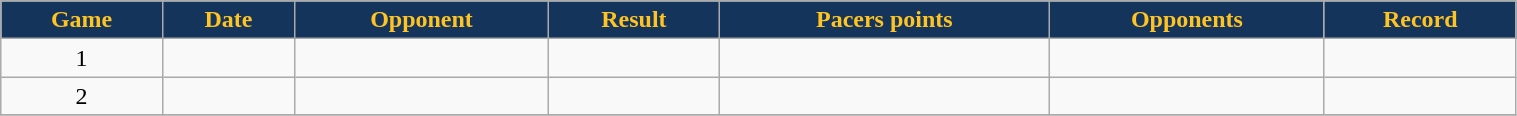<table class="wikitable" width="80%">
<tr align="center"  style="background:#14345B;color:#ffc322;">
<td><strong>Game</strong></td>
<td><strong>Date</strong></td>
<td><strong>Opponent</strong></td>
<td><strong>Result</strong></td>
<td><strong>Pacers points</strong></td>
<td><strong>Opponents</strong></td>
<td><strong>Record</strong></td>
</tr>
<tr align="center" bgcolor="">
<td>1</td>
<td></td>
<td></td>
<td></td>
<td></td>
<td></td>
<td></td>
</tr>
<tr align="center" bgcolor="">
<td>2</td>
<td></td>
<td></td>
<td></td>
<td></td>
<td></td>
<td></td>
</tr>
<tr align="center" bgcolor="">
</tr>
</table>
